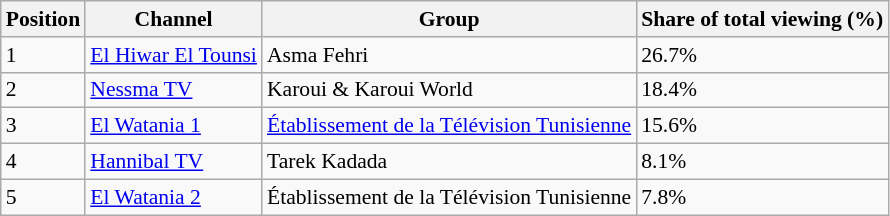<table class="wikitable" style="font-size: 90%">
<tr>
<th>Position</th>
<th>Channel</th>
<th>Group</th>
<th>Share of total viewing (%)</th>
</tr>
<tr>
<td>1</td>
<td><a href='#'>El Hiwar El Tounsi</a></td>
<td>Asma Fehri</td>
<td>26.7%</td>
</tr>
<tr>
<td>2</td>
<td><a href='#'>Nessma TV</a></td>
<td>Karoui & Karoui World</td>
<td>18.4%</td>
</tr>
<tr>
<td>3</td>
<td><a href='#'>El Watania 1</a></td>
<td><a href='#'>Établissement de la Télévision Tunisienne</a></td>
<td>15.6%</td>
</tr>
<tr>
<td>4</td>
<td><a href='#'>Hannibal TV</a></td>
<td>Tarek Kadada</td>
<td>8.1%</td>
</tr>
<tr>
<td>5</td>
<td><a href='#'>El Watania 2</a></td>
<td>Établissement de la Télévision Tunisienne</td>
<td>7.8%</td>
</tr>
</table>
